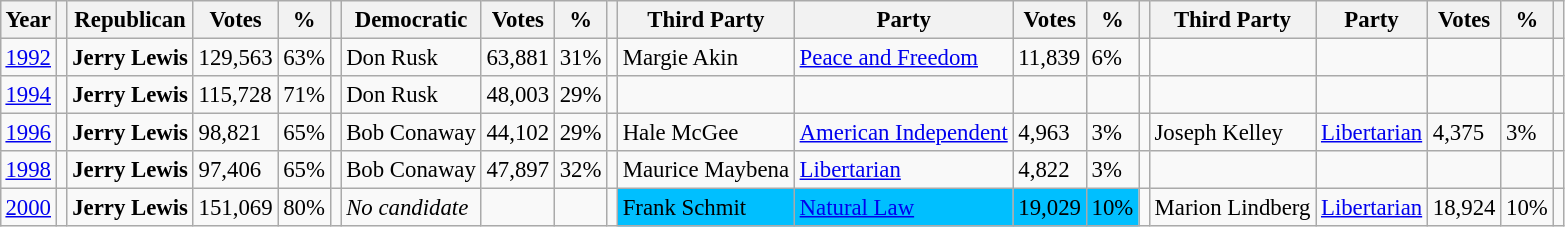<table class="wikitable" style="margin:0.5em ; font-size:95%">
<tr>
<th>Year</th>
<th></th>
<th>Republican</th>
<th>Votes</th>
<th>%</th>
<th></th>
<th>Democratic</th>
<th>Votes</th>
<th>%</th>
<th></th>
<th>Third Party</th>
<th>Party</th>
<th>Votes</th>
<th>%</th>
<th></th>
<th>Third Party</th>
<th>Party</th>
<th>Votes</th>
<th>%</th>
<th></th>
</tr>
<tr>
<td><a href='#'>1992</a></td>
<td></td>
<td><strong>Jerry Lewis</strong></td>
<td>129,563</td>
<td>63%</td>
<td></td>
<td>Don Rusk</td>
<td>63,881</td>
<td>31%</td>
<td></td>
<td>Margie Akin</td>
<td><a href='#'>Peace and Freedom</a></td>
<td>11,839</td>
<td>6%</td>
<td></td>
<td></td>
<td></td>
<td></td>
<td></td>
<td></td>
</tr>
<tr>
<td><a href='#'>1994</a></td>
<td></td>
<td><strong>Jerry Lewis</strong></td>
<td>115,728</td>
<td>71%</td>
<td></td>
<td>Don Rusk</td>
<td>48,003</td>
<td>29%</td>
<td></td>
<td></td>
<td></td>
<td></td>
<td></td>
<td></td>
<td></td>
<td></td>
<td></td>
<td></td>
<td></td>
</tr>
<tr>
<td><a href='#'>1996</a></td>
<td></td>
<td><strong>Jerry Lewis</strong></td>
<td>98,821</td>
<td>65%</td>
<td></td>
<td>Bob Conaway</td>
<td>44,102</td>
<td>29%</td>
<td></td>
<td>Hale McGee</td>
<td><a href='#'>American Independent</a></td>
<td>4,963</td>
<td>3%</td>
<td></td>
<td>Joseph Kelley</td>
<td><a href='#'>Libertarian</a></td>
<td>4,375</td>
<td>3%</td>
<td></td>
</tr>
<tr>
<td><a href='#'>1998</a></td>
<td></td>
<td><strong>Jerry Lewis</strong></td>
<td>97,406</td>
<td>65%</td>
<td></td>
<td>Bob Conaway</td>
<td>47,897</td>
<td>32%</td>
<td></td>
<td>Maurice Maybena</td>
<td><a href='#'>Libertarian</a></td>
<td>4,822</td>
<td>3%</td>
<td></td>
<td></td>
<td></td>
<td></td>
<td></td>
<td></td>
</tr>
<tr>
<td><a href='#'>2000</a></td>
<td></td>
<td><strong>Jerry Lewis</strong></td>
<td>151,069</td>
<td>80%</td>
<td></td>
<td><em>No candidate</em></td>
<td></td>
<td></td>
<td></td>
<td ! style="background:#00bfff; ">Frank Schmit</td>
<td ! style="background:#00bfff; "><a href='#'>Natural Law</a></td>
<td ! style="background:#00bfff; ">19,029</td>
<td ! style="background:#00bfff; ">10%</td>
<td></td>
<td>Marion Lindberg</td>
<td><a href='#'>Libertarian</a></td>
<td>18,924</td>
<td>10%</td>
<td></td>
</tr>
</table>
